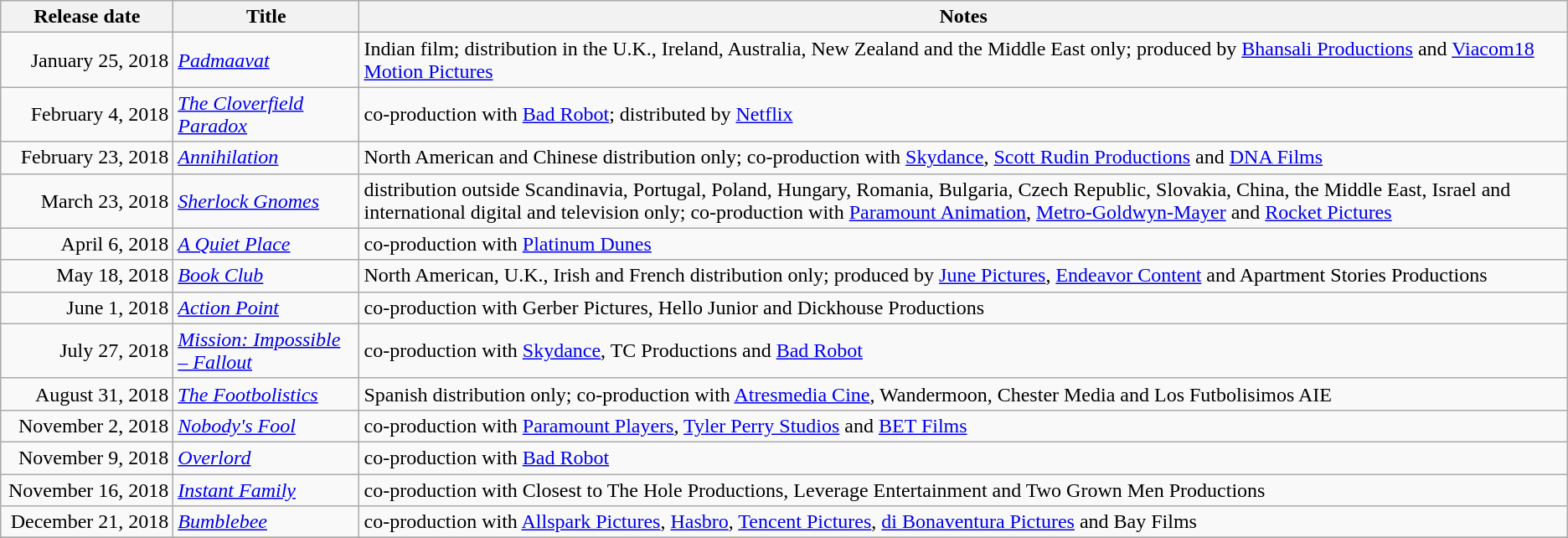<table class="wikitable sortable">
<tr>
<th scope="col" style=width:130px;">Release date</th>
<th>Title</th>
<th>Notes</th>
</tr>
<tr>
<td style="text-align:right;">January 25, 2018</td>
<td><em><a href='#'>Padmaavat</a></em></td>
<td>Indian film; distribution in the U.K., Ireland, Australia, New Zealand and the Middle East only; produced by <a href='#'>Bhansali Productions</a> and <a href='#'>Viacom18 Motion Pictures</a></td>
</tr>
<tr>
<td style="text-align:right;">February 4, 2018</td>
<td><em><a href='#'>The Cloverfield Paradox</a></em></td>
<td>co-production with <a href='#'>Bad Robot</a>; distributed by <a href='#'>Netflix</a></td>
</tr>
<tr>
<td style="text-align:right;">February 23, 2018</td>
<td><em><a href='#'>Annihilation</a></em></td>
<td>North American and Chinese distribution only; co-production with <a href='#'>Skydance</a>, <a href='#'>Scott Rudin Productions</a> and <a href='#'>DNA Films</a></td>
</tr>
<tr>
<td style="text-align:right;">March 23, 2018</td>
<td><em><a href='#'>Sherlock Gnomes</a></em></td>
<td>distribution outside Scandinavia, Portugal, Poland, Hungary, Romania, Bulgaria, Czech Republic, Slovakia, China, the Middle East, Israel and international digital and television only; co-production with <a href='#'>Paramount Animation</a>, <a href='#'>Metro-Goldwyn-Mayer</a> and <a href='#'>Rocket Pictures</a></td>
</tr>
<tr>
<td style="text-align:right;">April 6, 2018</td>
<td><em><a href='#'>A Quiet Place</a></em></td>
<td>co-production with <a href='#'>Platinum Dunes</a></td>
</tr>
<tr>
<td style="text-align:right;">May 18, 2018</td>
<td><em><a href='#'>Book Club</a></em></td>
<td>North American, U.K., Irish and French distribution only; produced by <a href='#'>June Pictures</a>, <a href='#'>Endeavor Content</a> and Apartment Stories Productions</td>
</tr>
<tr>
<td style="text-align:right;">June 1, 2018</td>
<td><em><a href='#'>Action Point</a></em></td>
<td>co-production with Gerber Pictures, Hello Junior and Dickhouse Productions</td>
</tr>
<tr>
<td style="text-align:right;">July 27, 2018</td>
<td><em><a href='#'>Mission: Impossible – Fallout</a></em></td>
<td>co-production with <a href='#'>Skydance</a>, TC Productions and <a href='#'>Bad Robot</a></td>
</tr>
<tr>
<td style="text-align:right;">August 31, 2018</td>
<td><em><a href='#'>The Footbolistics</a></em></td>
<td>Spanish distribution only; co-production with <a href='#'>Atresmedia Cine</a>, Wandermoon, Chester Media and Los Futbolisimos AIE</td>
</tr>
<tr>
<td style="text-align:right;">November 2, 2018</td>
<td><em><a href='#'>Nobody's Fool</a></em></td>
<td>co-production with <a href='#'>Paramount Players</a>, <a href='#'>Tyler Perry Studios</a> and <a href='#'>BET Films</a></td>
</tr>
<tr>
<td style="text-align:right;">November 9, 2018</td>
<td><em><a href='#'>Overlord</a></em></td>
<td>co-production with <a href='#'>Bad Robot</a></td>
</tr>
<tr>
<td style="text-align:right;">November 16, 2018</td>
<td><em><a href='#'>Instant Family</a></em></td>
<td>co-production with Closest to The Hole Productions, Leverage Entertainment and Two Grown Men Productions</td>
</tr>
<tr>
<td style="text-align:right;">December 21, 2018</td>
<td><em><a href='#'>Bumblebee</a></em></td>
<td>co-production with <a href='#'>Allspark Pictures</a>, <a href='#'>Hasbro</a>, <a href='#'>Tencent Pictures</a>, <a href='#'>di Bonaventura Pictures</a> and Bay Films</td>
</tr>
<tr>
</tr>
</table>
